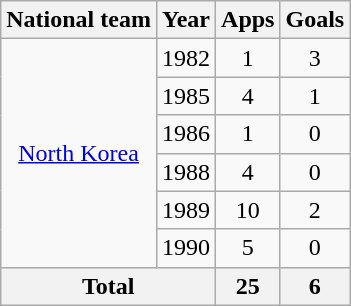<table class="wikitable" style="text-align:center">
<tr>
<th>National team</th>
<th>Year</th>
<th>Apps</th>
<th>Goals</th>
</tr>
<tr>
<td rowspan="6"><a href='#'>North Korea</a></td>
<td>1982</td>
<td>1</td>
<td>3</td>
</tr>
<tr>
<td>1985</td>
<td>4</td>
<td>1</td>
</tr>
<tr>
<td>1986</td>
<td>1</td>
<td>0</td>
</tr>
<tr>
<td>1988</td>
<td>4</td>
<td>0</td>
</tr>
<tr>
<td>1989</td>
<td>10</td>
<td>2</td>
</tr>
<tr>
<td>1990</td>
<td>5</td>
<td>0</td>
</tr>
<tr>
<th colspan=2>Total</th>
<th>25</th>
<th>6</th>
</tr>
</table>
